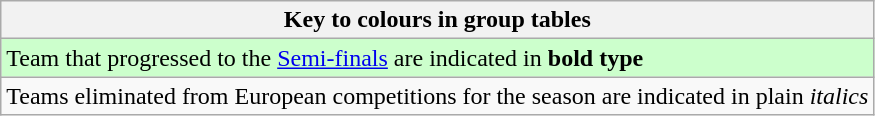<table class="wikitable">
<tr>
<th>Key to colours in group tables</th>
</tr>
<tr bgcolor=#ccffcc>
<td>Team that progressed to the <a href='#'>Semi-finals</a> are indicated in <strong>bold type</strong></td>
</tr>
<tr>
<td>Teams eliminated from European competitions for the season are indicated in plain <em>italics</em></td>
</tr>
</table>
